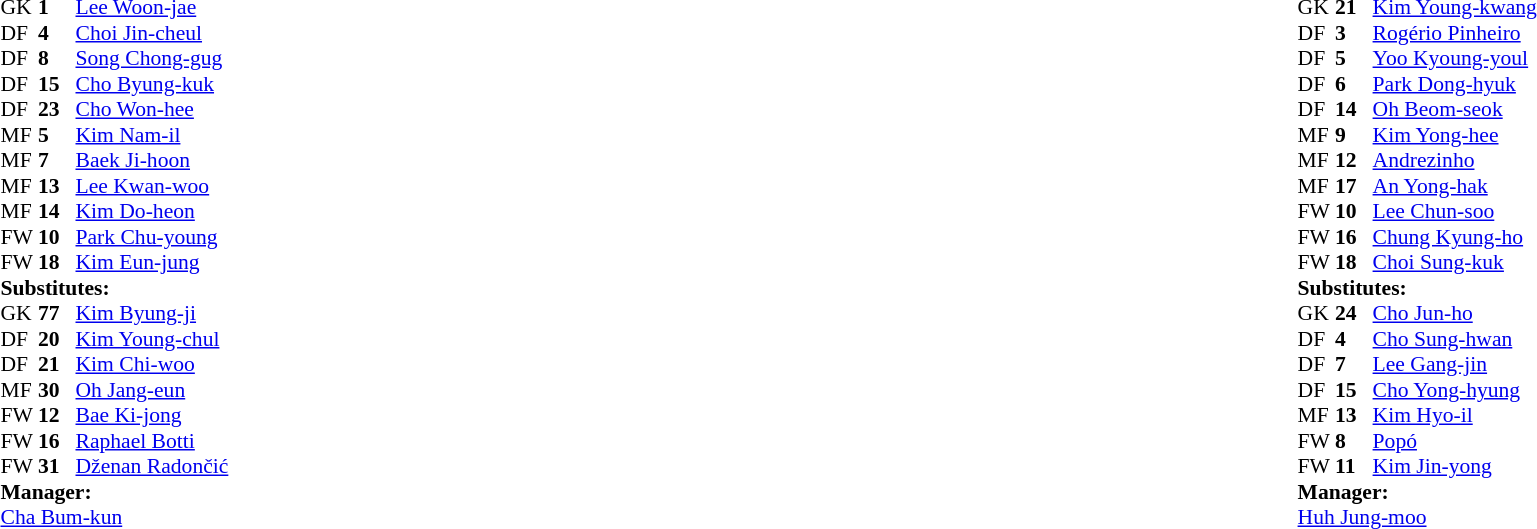<table width="100%">
<tr>
<td valign="top" width="50%"><br><table style="font-size: 90%" cellspacing="0" cellpadding="0">
<tr>
<th width=25></th>
<th width=25></th>
</tr>
<tr>
<td>GK</td>
<td><strong>1</strong></td>
<td> <a href='#'>Lee Woon-jae</a></td>
<td></td>
<td></td>
</tr>
<tr>
<td>DF</td>
<td><strong>4</strong></td>
<td> <a href='#'>Choi Jin-cheul</a></td>
<td></td>
<td></td>
</tr>
<tr>
<td>DF</td>
<td><strong>8</strong></td>
<td> <a href='#'>Song Chong-gug</a></td>
<td></td>
<td></td>
</tr>
<tr>
<td>DF</td>
<td><strong>15</strong></td>
<td> <a href='#'>Cho Byung-kuk</a></td>
</tr>
<tr>
<td>DF</td>
<td><strong>23</strong></td>
<td> <a href='#'>Cho Won-hee</a></td>
</tr>
<tr>
<td>MF</td>
<td><strong>5</strong></td>
<td> <a href='#'>Kim Nam-il</a></td>
<td></td>
<td></td>
</tr>
<tr>
<td>MF</td>
<td><strong>7</strong></td>
<td> <a href='#'>Baek Ji-hoon</a></td>
<td></td>
<td></td>
</tr>
<tr>
<td>MF</td>
<td><strong>13</strong></td>
<td> <a href='#'>Lee Kwan-woo</a></td>
<td></td>
<td></td>
</tr>
<tr>
<td>MF</td>
<td><strong>14</strong></td>
<td> <a href='#'>Kim Do-heon</a></td>
</tr>
<tr>
<td>FW</td>
<td><strong>10</strong></td>
<td> <a href='#'>Park Chu-young</a></td>
</tr>
<tr>
<td>FW</td>
<td><strong>18</strong></td>
<td> <a href='#'>Kim Eun-jung</a></td>
<td></td>
<td></td>
</tr>
<tr>
<td colspan=3><strong>Substitutes:</strong></td>
</tr>
<tr>
<td>GK</td>
<td><strong>77</strong></td>
<td> <a href='#'>Kim Byung-ji</a></td>
<td></td>
<td></td>
</tr>
<tr>
<td>DF</td>
<td><strong>20</strong></td>
<td> <a href='#'>Kim Young-chul</a></td>
<td></td>
<td></td>
</tr>
<tr>
<td>DF</td>
<td><strong>21</strong></td>
<td> <a href='#'>Kim Chi-woo</a></td>
<td></td>
<td></td>
</tr>
<tr>
<td>MF</td>
<td><strong>30</strong></td>
<td> <a href='#'>Oh Jang-eun</a></td>
<td></td>
<td></td>
</tr>
<tr>
<td>FW</td>
<td><strong>12</strong></td>
<td> <a href='#'>Bae Ki-jong</a></td>
<td></td>
<td></td>
</tr>
<tr>
<td>FW</td>
<td><strong>16</strong></td>
<td> <a href='#'>Raphael Botti</a></td>
<td></td>
<td></td>
</tr>
<tr>
<td>FW</td>
<td><strong>31</strong></td>
<td> <a href='#'>Dženan Radončić</a></td>
<td></td>
<td></td>
</tr>
<tr>
<td colspan=3><strong>Manager:</strong></td>
</tr>
<tr>
<td colspan=4> <a href='#'>Cha Bum-kun</a></td>
</tr>
</table>
</td>
<td valign="top" width="50%"><br><table style="font-size: 90%" cellspacing="0" cellpadding="0" align=center>
<tr>
<th width=25></th>
<th width=25></th>
</tr>
<tr>
<td>GK</td>
<td><strong>21</strong></td>
<td> <a href='#'>Kim Young-kwang</a></td>
<td></td>
<td></td>
</tr>
<tr>
<td>DF</td>
<td><strong>3</strong></td>
<td> <a href='#'>Rogério Pinheiro</a></td>
</tr>
<tr>
<td>DF</td>
<td><strong>5</strong></td>
<td> <a href='#'>Yoo Kyoung-youl</a></td>
<td></td>
<td></td>
</tr>
<tr>
<td>DF</td>
<td><strong>6</strong></td>
<td> <a href='#'>Park Dong-hyuk</a></td>
</tr>
<tr>
<td>DF</td>
<td><strong>14</strong></td>
<td> <a href='#'>Oh Beom-seok</a></td>
<td></td>
<td></td>
</tr>
<tr>
<td>MF</td>
<td><strong>9</strong></td>
<td> <a href='#'>Kim Yong-hee</a></td>
</tr>
<tr>
<td>MF</td>
<td><strong>12</strong></td>
<td> <a href='#'>Andrezinho</a></td>
<td></td>
<td></td>
</tr>
<tr>
<td>MF</td>
<td><strong>17</strong></td>
<td> <a href='#'>An Yong-hak</a></td>
<td></td>
<td></td>
</tr>
<tr>
<td>FW</td>
<td><strong>10</strong></td>
<td> <a href='#'>Lee Chun-soo</a></td>
</tr>
<tr>
<td>FW</td>
<td><strong>16</strong></td>
<td> <a href='#'>Chung Kyung-ho</a></td>
<td></td>
<td></td>
</tr>
<tr>
<td>FW</td>
<td><strong>18</strong></td>
<td> <a href='#'>Choi Sung-kuk</a></td>
</tr>
<tr>
<td colspan=3><strong>Substitutes:</strong></td>
</tr>
<tr>
<td>GK</td>
<td><strong>24</strong></td>
<td> <a href='#'>Cho Jun-ho</a></td>
<td></td>
<td></td>
</tr>
<tr>
<td>DF</td>
<td><strong>4</strong></td>
<td> <a href='#'>Cho Sung-hwan</a></td>
<td></td>
<td></td>
</tr>
<tr>
<td>DF</td>
<td><strong>7</strong></td>
<td> <a href='#'>Lee Gang-jin</a></td>
</tr>
<tr>
<td>DF</td>
<td><strong>15</strong></td>
<td> <a href='#'>Cho Yong-hyung</a></td>
<td></td>
<td></td>
</tr>
<tr>
<td>MF</td>
<td><strong>13</strong></td>
<td> <a href='#'>Kim Hyo-il</a></td>
<td></td>
<td></td>
</tr>
<tr>
<td>FW</td>
<td><strong>8</strong></td>
<td> <a href='#'>Popó</a></td>
<td></td>
<td></td>
</tr>
<tr>
<td>FW</td>
<td><strong>11</strong></td>
<td> <a href='#'>Kim Jin-yong</a></td>
<td></td>
<td></td>
</tr>
<tr>
<td colspan=3><strong>Manager:</strong></td>
</tr>
<tr>
<td colspan=4> <a href='#'>Huh Jung-moo</a></td>
</tr>
</table>
</td>
</tr>
</table>
